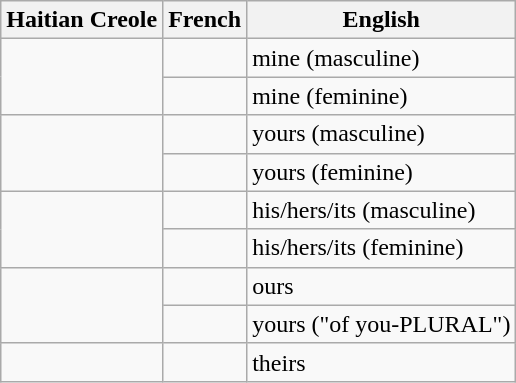<table class="wikitable">
<tr>
<th scope="col">Haitian Creole</th>
<th scope="col">French</th>
<th scope="col">English</th>
</tr>
<tr>
<td rowspan="2"></td>
<td></td>
<td>mine (masculine)</td>
</tr>
<tr>
<td></td>
<td>mine (feminine)</td>
</tr>
<tr>
<td rowspan="2"></td>
<td></td>
<td>yours (masculine)</td>
</tr>
<tr>
<td></td>
<td>yours (feminine)</td>
</tr>
<tr>
<td rowspan="2"></td>
<td></td>
<td>his/hers/its (masculine)</td>
</tr>
<tr>
<td></td>
<td>his/hers/its (feminine)</td>
</tr>
<tr>
<td rowspan="2"></td>
<td></td>
<td>ours</td>
</tr>
<tr>
<td></td>
<td>yours ("of you-PLURAL")</td>
</tr>
<tr>
<td rowspan="1"></td>
<td></td>
<td>theirs</td>
</tr>
</table>
